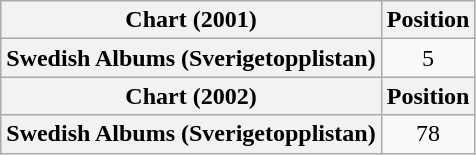<table class="wikitable plainrowheaders" style="text-align:center">
<tr>
<th scope="col">Chart (2001)</th>
<th scope="col">Position</th>
</tr>
<tr>
<th scope="row">Swedish Albums (Sverigetopplistan)</th>
<td>5</td>
</tr>
<tr>
<th scope="col">Chart (2002)</th>
<th scope="col">Position</th>
</tr>
<tr>
<th scope="row">Swedish Albums (Sverigetopplistan)</th>
<td>78</td>
</tr>
</table>
